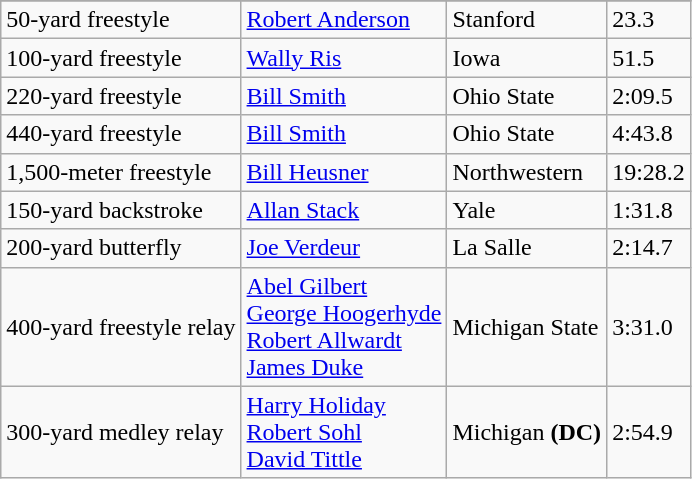<table class="wikitable sortable" style="text-align:left">
<tr>
</tr>
<tr>
<td>50-yard freestyle</td>
<td><a href='#'>Robert Anderson</a></td>
<td>Stanford</td>
<td>23.3</td>
</tr>
<tr>
<td>100-yard freestyle</td>
<td><a href='#'>Wally Ris</a></td>
<td>Iowa</td>
<td>51.5</td>
</tr>
<tr>
<td>220-yard freestyle</td>
<td><a href='#'>Bill Smith</a></td>
<td>Ohio State</td>
<td>2:09.5</td>
</tr>
<tr>
<td>440-yard freestyle</td>
<td><a href='#'>Bill Smith</a></td>
<td>Ohio State</td>
<td>4:43.8</td>
</tr>
<tr>
<td>1,500-meter freestyle</td>
<td><a href='#'>Bill Heusner</a></td>
<td>Northwestern</td>
<td>19:28.2</td>
</tr>
<tr>
<td>150-yard backstroke</td>
<td><a href='#'>Allan Stack</a></td>
<td>Yale</td>
<td>1:31.8</td>
</tr>
<tr>
<td>200-yard butterfly</td>
<td><a href='#'>Joe Verdeur</a></td>
<td>La Salle</td>
<td>2:14.7</td>
</tr>
<tr>
<td>400-yard freestyle relay</td>
<td><a href='#'>Abel Gilbert</a><br><a href='#'>George Hoogerhyde</a><br><a href='#'>Robert Allwardt</a><br><a href='#'>James Duke</a></td>
<td>Michigan State</td>
<td>3:31.0</td>
</tr>
<tr>
<td>300-yard medley relay</td>
<td><a href='#'>Harry Holiday</a><br><a href='#'>Robert Sohl</a><br><a href='#'>David Tittle</a></td>
<td>Michigan <strong>(DC)</strong></td>
<td>2:54.9</td>
</tr>
</table>
